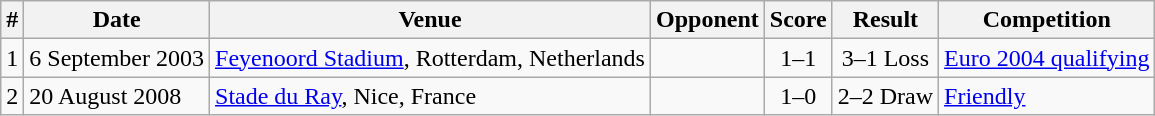<table class="wikitable collapsible collapsed">
<tr>
<th>#</th>
<th>Date</th>
<th>Venue</th>
<th>Opponent</th>
<th>Score</th>
<th>Result</th>
<th>Competition</th>
</tr>
<tr>
<td>1</td>
<td>6 September 2003</td>
<td><a href='#'>Feyenoord Stadium</a>, Rotterdam, Netherlands</td>
<td></td>
<td align=center>1–1</td>
<td align=center>3–1 Loss</td>
<td><a href='#'>Euro 2004 qualifying</a></td>
</tr>
<tr>
<td>2</td>
<td>20 August 2008</td>
<td><a href='#'>Stade du Ray</a>, Nice, France</td>
<td></td>
<td align=center>1–0</td>
<td align=center>2–2 Draw</td>
<td><a href='#'>Friendly</a></td>
</tr>
</table>
